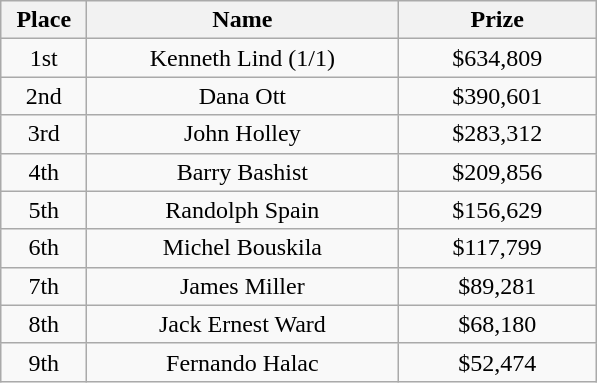<table class="wikitable">
<tr>
<th width="50">Place</th>
<th width="200">Name</th>
<th width="125">Prize</th>
</tr>
<tr>
<td align = "center">1st</td>
<td align = "center">Kenneth Lind (1/1)</td>
<td align = "center">$634,809</td>
</tr>
<tr>
<td align = "center">2nd</td>
<td align = "center">Dana Ott</td>
<td align = "center">$390,601</td>
</tr>
<tr>
<td align = "center">3rd</td>
<td align = "center">John Holley</td>
<td align = "center">$283,312</td>
</tr>
<tr>
<td align = "center">4th</td>
<td align = "center">Barry Bashist</td>
<td align = "center">$209,856</td>
</tr>
<tr>
<td align = "center">5th</td>
<td align = "center">Randolph Spain</td>
<td align = "center">$156,629</td>
</tr>
<tr>
<td align = "center">6th</td>
<td align = "center">Michel Bouskila</td>
<td align = "center">$117,799</td>
</tr>
<tr>
<td align = "center">7th</td>
<td align = "center">James Miller</td>
<td align = "center">$89,281</td>
</tr>
<tr>
<td align = "center">8th</td>
<td align = "center">Jack Ernest Ward</td>
<td align = "center">$68,180</td>
</tr>
<tr>
<td align = "center">9th</td>
<td align = "center">Fernando Halac</td>
<td align = "center">$52,474</td>
</tr>
</table>
